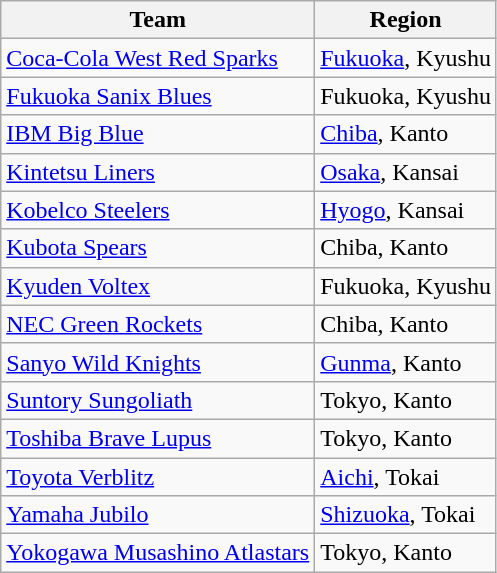<table class = "wikitable">
<tr>
<th>Team</th>
<th>Region</th>
</tr>
<tr>
<td><a href='#'>Coca-Cola West Red Sparks</a></td>
<td><a href='#'>Fukuoka</a>, Kyushu</td>
</tr>
<tr>
<td><a href='#'>Fukuoka Sanix Blues</a></td>
<td>Fukuoka, Kyushu</td>
</tr>
<tr>
<td><a href='#'>IBM Big Blue</a></td>
<td><a href='#'>Chiba</a>, Kanto</td>
</tr>
<tr>
<td><a href='#'>Kintetsu Liners</a></td>
<td><a href='#'>Osaka</a>, Kansai</td>
</tr>
<tr>
<td><a href='#'>Kobelco Steelers</a></td>
<td><a href='#'>Hyogo</a>, Kansai</td>
</tr>
<tr>
<td><a href='#'>Kubota Spears</a></td>
<td>Chiba, Kanto</td>
</tr>
<tr>
<td><a href='#'>Kyuden Voltex</a></td>
<td>Fukuoka, Kyushu</td>
</tr>
<tr>
<td><a href='#'>NEC Green Rockets</a></td>
<td>Chiba, Kanto</td>
</tr>
<tr>
<td><a href='#'>Sanyo Wild Knights</a></td>
<td><a href='#'>Gunma</a>, Kanto</td>
</tr>
<tr>
<td><a href='#'>Suntory Sungoliath</a></td>
<td>Tokyo, Kanto</td>
</tr>
<tr>
<td><a href='#'>Toshiba Brave Lupus</a></td>
<td>Tokyo, Kanto</td>
</tr>
<tr>
<td><a href='#'>Toyota Verblitz</a></td>
<td><a href='#'>Aichi</a>, Tokai</td>
</tr>
<tr>
<td><a href='#'>Yamaha Jubilo</a></td>
<td><a href='#'>Shizuoka</a>, Tokai</td>
</tr>
<tr>
<td><a href='#'>Yokogawa Musashino Atlastars</a></td>
<td>Tokyo, Kanto</td>
</tr>
</table>
